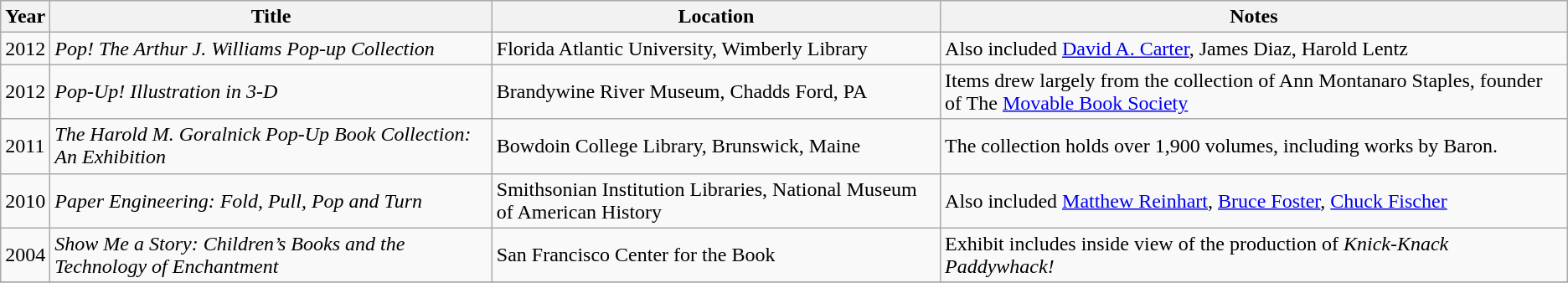<table class="wikitable sortable">
<tr>
<th>Year</th>
<th>Title</th>
<th class="unsortable">Location</th>
<th class="unsortable">Notes</th>
</tr>
<tr>
<td>2012</td>
<td><em>Pop! The Arthur J. Williams Pop-up Collection</em></td>
<td>Florida Atlantic University, Wimberly Library</td>
<td>Also included <a href='#'>David A. Carter</a>, James Diaz, Harold Lentz</td>
</tr>
<tr>
<td>2012</td>
<td><em>Pop-Up! Illustration in 3-D</em></td>
<td>Brandywine River Museum, Chadds Ford, PA</td>
<td>Items drew largely from the collection of Ann Montanaro Staples, founder of The <a href='#'>Movable Book Society</a></td>
</tr>
<tr>
<td>2011</td>
<td><em>The Harold M. Goralnick Pop-Up Book Collection: An Exhibition</em></td>
<td>Bowdoin College Library, Brunswick, Maine</td>
<td>The collection holds over 1,900 volumes, including works by Baron.</td>
</tr>
<tr>
<td>2010</td>
<td><em>Paper Engineering: Fold, Pull, Pop and Turn</em></td>
<td>Smithsonian Institution Libraries, National Museum of American History</td>
<td>Also included <a href='#'>Matthew Reinhart</a>, <a href='#'>Bruce Foster</a>, <a href='#'>Chuck Fischer</a></td>
</tr>
<tr>
<td>2004</td>
<td><em>Show Me a Story: Children’s Books and the Technology of Enchantment</em></td>
<td>San Francisco Center for the Book</td>
<td>Exhibit includes inside view of the production of <em>Knick-Knack Paddywhack!</em></td>
</tr>
<tr>
</tr>
</table>
